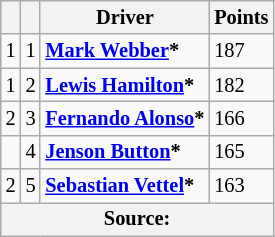<table class="wikitable" style="font-size: 85%;">
<tr>
<th></th>
<th></th>
<th>Driver</th>
<th>Points</th>
</tr>
<tr>
<td> 1</td>
<td align="center">1</td>
<td> <strong><a href='#'>Mark Webber</a>*</strong></td>
<td>187</td>
</tr>
<tr>
<td> 1</td>
<td align="center">2</td>
<td> <strong><a href='#'>Lewis Hamilton</a>*</strong></td>
<td>182</td>
</tr>
<tr>
<td> 2</td>
<td align="center">3</td>
<td> <strong><a href='#'>Fernando Alonso</a>*</strong></td>
<td>166</td>
</tr>
<tr>
<td></td>
<td align="center">4</td>
<td> <strong><a href='#'>Jenson Button</a>*</strong></td>
<td>165</td>
</tr>
<tr>
<td> 2</td>
<td align="center">5</td>
<td> <strong><a href='#'>Sebastian Vettel</a>*</strong></td>
<td>163</td>
</tr>
<tr>
<th colspan=4>Source:</th>
</tr>
</table>
